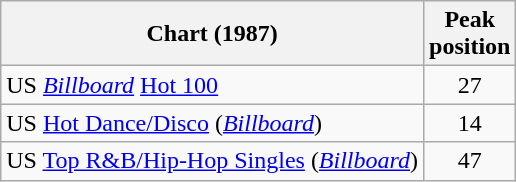<table class="wikitable">
<tr>
<th>Chart (1987)</th>
<th>Peak<br>position</th>
</tr>
<tr>
<td align="left">US <em><a href='#'>Billboard</a></em> <a href='#'>Hot 100</a></td>
<td style="text-align:center;">27</td>
</tr>
<tr>
<td align="left">US <a href='#'>Hot Dance/Disco</a> (<em><a href='#'>Billboard</a></em>)</td>
<td style="text-align:center;">14</td>
</tr>
<tr>
<td align="left">US <a href='#'>Top R&B/Hip-Hop Singles</a> (<em><a href='#'>Billboard</a></em>)</td>
<td style="text-align:center;">47</td>
</tr>
</table>
